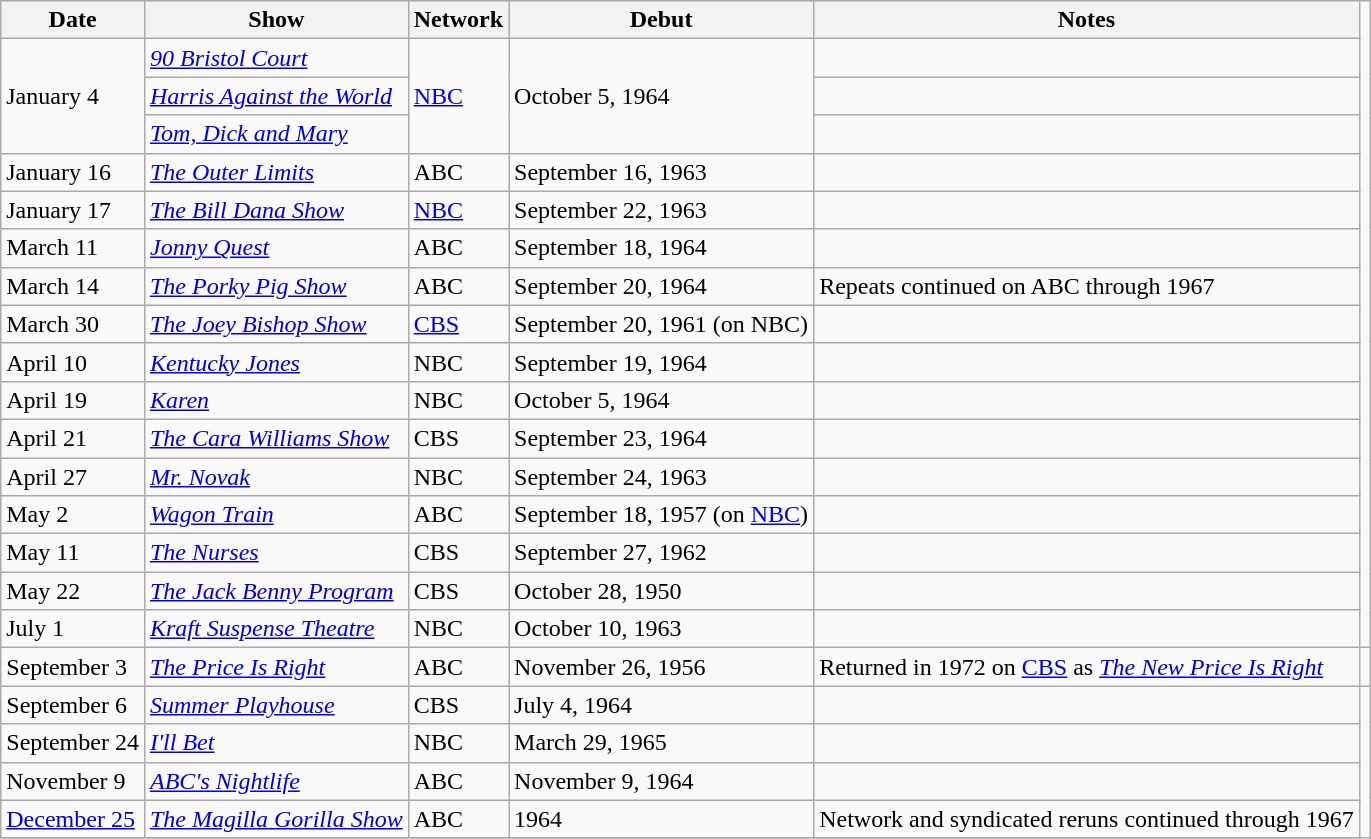<table class="wikitable">
<tr>
<th>Date</th>
<th>Show</th>
<th>Network</th>
<th>Debut</th>
<th>Notes</th>
</tr>
<tr>
<td rowspan=3>January 4</td>
<td><em><a href='#'>90 Bristol Court</a></em></td>
<td rowspan=3><a href='#'>NBC</a></td>
<td rowspan=3>October 5, 1964</td>
<td></td>
</tr>
<tr>
<td><em><a href='#'>Harris Against the World</a></em></td>
<td></td>
</tr>
<tr>
<td><em><a href='#'>Tom, Dick and Mary</a></em></td>
<td></td>
</tr>
<tr>
<td>January 16</td>
<td><em><a href='#'>The Outer Limits</a></em></td>
<td>ABC</td>
<td>September 16, 1963</td>
<td></td>
</tr>
<tr>
<td>January 17</td>
<td><em><a href='#'>The Bill Dana Show</a></em></td>
<td><a href='#'>NBC</a></td>
<td>September 22, 1963</td>
<td></td>
</tr>
<tr>
<td>March 11</td>
<td><em><a href='#'>Jonny Quest</a></em></td>
<td>ABC</td>
<td>September 18, 1964</td>
<td></td>
</tr>
<tr>
<td>March 14</td>
<td><em><a href='#'>The Porky Pig Show</a></em></td>
<td>ABC</td>
<td>September 20, 1964</td>
<td>Repeats continued on ABC through 1967</td>
</tr>
<tr>
<td>March 30</td>
<td><em><a href='#'>The Joey Bishop Show</a></em></td>
<td><a href='#'>CBS</a></td>
<td>September 20, 1961 (on NBC)</td>
<td></td>
</tr>
<tr>
<td>April 10</td>
<td><em><a href='#'>Kentucky Jones</a></em></td>
<td>NBC</td>
<td>September 19, 1964</td>
<td></td>
</tr>
<tr>
<td>April 19</td>
<td><em><a href='#'>Karen</a></em></td>
<td>NBC</td>
<td>October 5, 1964</td>
<td></td>
</tr>
<tr>
<td>April 21</td>
<td><em><a href='#'>The Cara Williams Show</a></em></td>
<td>CBS</td>
<td>September 23, 1964</td>
<td></td>
</tr>
<tr>
<td>April 27</td>
<td><em><a href='#'>Mr. Novak</a></em></td>
<td>NBC</td>
<td>September 24, 1963</td>
<td></td>
</tr>
<tr>
<td>May 2</td>
<td><em><a href='#'>Wagon Train</a></em></td>
<td>ABC</td>
<td>September 18, 1957 (on <a href='#'>NBC</a>)</td>
<td></td>
</tr>
<tr>
<td>May 11</td>
<td><em><a href='#'>The Nurses</a></em></td>
<td>CBS</td>
<td>September 27, 1962</td>
<td></td>
</tr>
<tr>
<td>May 22</td>
<td><em><a href='#'>The Jack Benny Program</a></em></td>
<td>CBS</td>
<td>October 28, 1950</td>
<td></td>
</tr>
<tr>
<td>July 1</td>
<td><em><a href='#'>Kraft Suspense Theatre</a></em></td>
<td>NBC</td>
<td>October 10, 1963</td>
<td></td>
</tr>
<tr>
<td>September 3</td>
<td><em><a href='#'>The Price Is Right</a></em></td>
<td>ABC</td>
<td>November 26, 1956</td>
<td>Returned in 1972 on <a href='#'>CBS</a> as <em><a href='#'>The New Price Is Right</a></em></td>
<td></td>
</tr>
<tr>
<td>September 6</td>
<td><em><a href='#'>Summer Playhouse</a></em></td>
<td>CBS</td>
<td>July 4, 1964</td>
<td></td>
</tr>
<tr>
<td>September 24</td>
<td><em><a href='#'>I'll Bet</a></em></td>
<td>NBC</td>
<td>March 29, 1965</td>
<td></td>
</tr>
<tr>
<td>November 9</td>
<td><em><a href='#'>ABC's Nightlife</a></em></td>
<td>ABC</td>
<td>November 9, 1964</td>
<td></td>
</tr>
<tr>
<td><a href='#'>December 25</a></td>
<td><em><a href='#'>The Magilla Gorilla Show</a></em></td>
<td>ABC</td>
<td>1964</td>
<td>Network and syndicated reruns continued through 1967</td>
</tr>
<tr>
</tr>
</table>
